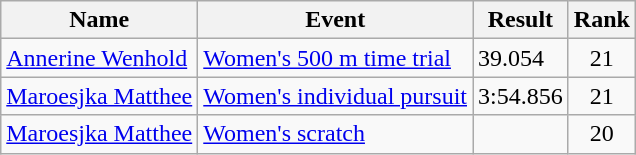<table class="wikitable sortable">
<tr>
<th>Name</th>
<th>Event</th>
<th>Result</th>
<th>Rank</th>
</tr>
<tr>
<td><a href='#'>Annerine Wenhold</a></td>
<td><a href='#'>Women's 500 m time trial</a></td>
<td>39.054</td>
<td align=center>21</td>
</tr>
<tr>
<td><a href='#'>Maroesjka Matthee</a></td>
<td><a href='#'>Women's individual pursuit</a></td>
<td>3:54.856</td>
<td align=center>21</td>
</tr>
<tr>
<td><a href='#'>Maroesjka Matthee</a></td>
<td><a href='#'>Women's scratch</a></td>
<td></td>
<td align=center>20</td>
</tr>
</table>
